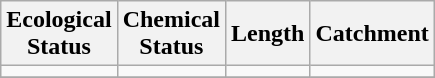<table class="wikitable">
<tr>
<th>Ecological<br>Status</th>
<th>Chemical<br>Status</th>
<th>Length</th>
<th>Catchment</th>
</tr>
<tr Brook>
<td></td>
<td></td>
<td></td>
<td></td>
</tr>
<tr>
</tr>
</table>
